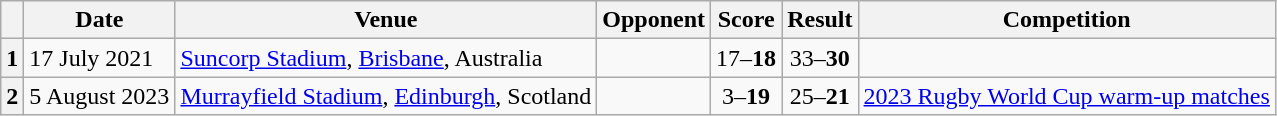<table class="wikitable">
<tr>
<th scope=col></th>
<th scope=col data-sort-type=date>Date</th>
<th scope=col>Venue</th>
<th scope=col>Opponent</th>
<th scope=col>Score</th>
<th scope=col>Result</th>
<th scope=col>Competition</th>
</tr>
<tr>
<th scope=row>1</th>
<td>17 July 2021</td>
<td><a href='#'>Suncorp Stadium</a>, <a href='#'>Brisbane</a>, Australia</td>
<td></td>
<td align=center>17–<strong>18</strong></td>
<td style="text-align:center;">33–<strong>30</strong></td>
<td></td>
</tr>
<tr>
<th scope=row>2</th>
<td>5 August 2023</td>
<td><a href='#'>Murrayfield Stadium</a>, <a href='#'>Edinburgh</a>, Scotland</td>
<td></td>
<td align=center>3–<strong>19</strong></td>
<td align=center>25–<strong>21</strong></td>
<td><a href='#'>2023 Rugby World Cup warm-up matches</a></td>
</tr>
</table>
